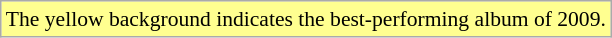<table class="wikitable" style="font-size:90%;">
<tr>
<td style="background-color:#FFFF90">The yellow background indicates the best-performing album of 2009.</td>
</tr>
</table>
